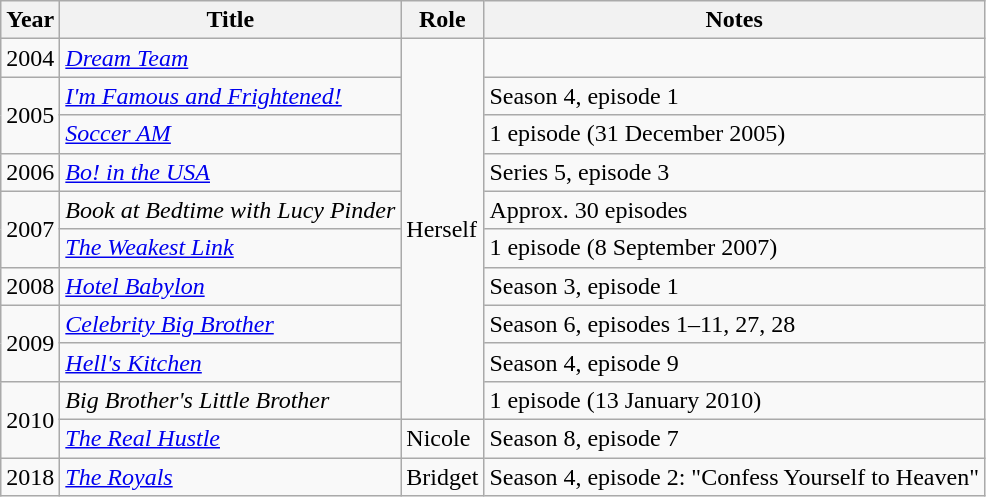<table class="wikitable sortable">
<tr>
<th>Year</th>
<th>Title</th>
<th>Role</th>
<th>Notes</th>
</tr>
<tr>
<td>2004</td>
<td><em><a href='#'>Dream Team</a></em></td>
<td rowspan="10">Herself</td>
<td></td>
</tr>
<tr>
<td rowspan="2">2005</td>
<td><em><a href='#'>I'm Famous and Frightened!</a></em></td>
<td>Season 4, episode 1</td>
</tr>
<tr>
<td><em><a href='#'>Soccer AM</a></em></td>
<td>1 episode (31 December 2005)</td>
</tr>
<tr>
<td>2006</td>
<td><em><a href='#'>Bo! in the USA</a></em></td>
<td>Series 5, episode 3</td>
</tr>
<tr>
<td rowspan="2">2007</td>
<td><em>Book at Bedtime with Lucy Pinder</em></td>
<td>Approx. 30 episodes</td>
</tr>
<tr>
<td><em><a href='#'>The Weakest Link</a></em></td>
<td>1 episode (8 September 2007)</td>
</tr>
<tr>
<td>2008</td>
<td><em><a href='#'>Hotel Babylon</a></em></td>
<td>Season 3, episode 1</td>
</tr>
<tr>
<td rowspan="2">2009</td>
<td><em><a href='#'>Celebrity Big Brother</a></em></td>
<td>Season 6, episodes 1–11, 27, 28</td>
</tr>
<tr>
<td><em><a href='#'>Hell's Kitchen</a></em></td>
<td>Season 4, episode 9</td>
</tr>
<tr>
<td rowspan="2">2010</td>
<td><em>Big Brother's Little Brother</em></td>
<td>1 episode (13 January 2010)</td>
</tr>
<tr>
<td><em><a href='#'>The Real Hustle</a></em></td>
<td>Nicole</td>
<td>Season 8, episode 7</td>
</tr>
<tr>
<td>2018</td>
<td><em><a href='#'>The Royals</a></em></td>
<td>Bridget</td>
<td>Season 4, episode 2: "Confess Yourself to Heaven"</td>
</tr>
</table>
